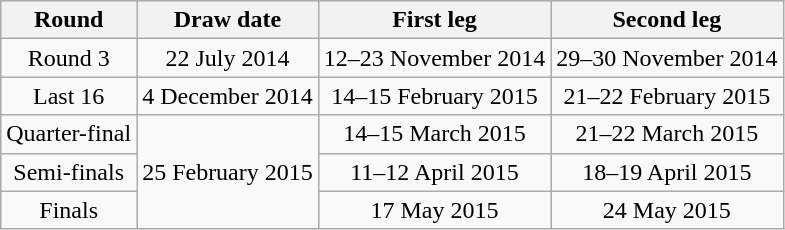<table class="wikitable" style="text-align:center">
<tr>
<th>Round</th>
<th>Draw date</th>
<th>First leg</th>
<th>Second leg</th>
</tr>
<tr>
<td>Round 3</td>
<td>22 July 2014</td>
<td>12–23 November 2014</td>
<td>29–30 November 2014</td>
</tr>
<tr>
<td>Last 16</td>
<td>4 December 2014</td>
<td>14–15 February 2015</td>
<td>21–22 February 2015</td>
</tr>
<tr>
<td>Quarter-final</td>
<td rowspan=3>25 February 2015</td>
<td>14–15 March 2015</td>
<td>21–22 March 2015</td>
</tr>
<tr>
<td>Semi-finals</td>
<td>11–12 April 2015</td>
<td>18–19 April 2015</td>
</tr>
<tr>
<td>Finals</td>
<td>17 May 2015</td>
<td>24 May 2015</td>
</tr>
</table>
